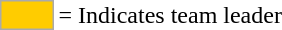<table>
<tr>
<td style="background-color:#FFCC00; border:1px solid #aaaaaa; width:2em;"></td>
<td>= Indicates team leader</td>
</tr>
</table>
